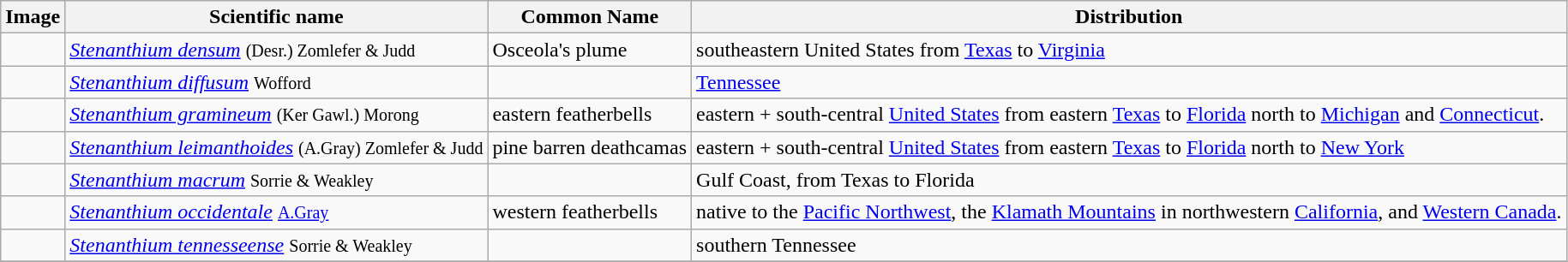<table class="wikitable">
<tr>
<th>Image</th>
<th>Scientific name</th>
<th>Common Name</th>
<th>Distribution</th>
</tr>
<tr>
<td></td>
<td><em><a href='#'>Stenanthium densum</a></em> <small>(Desr.) Zomlefer & Judd</small></td>
<td>Osceola's plume</td>
<td>southeastern United States from <a href='#'>Texas</a> to <a href='#'>Virginia</a></td>
</tr>
<tr>
<td></td>
<td><em><a href='#'>Stenanthium diffusum</a></em> <small>Wofford</small></td>
<td></td>
<td><a href='#'>Tennessee</a></td>
</tr>
<tr>
<td></td>
<td><em><a href='#'>Stenanthium gramineum</a></em> <small>(Ker Gawl.) Morong</small></td>
<td>eastern featherbells</td>
<td>eastern + south-central <a href='#'>United States</a> from eastern <a href='#'>Texas</a> to <a href='#'>Florida</a> north to <a href='#'>Michigan</a> and <a href='#'>Connecticut</a>.</td>
</tr>
<tr>
<td></td>
<td><em><a href='#'>Stenanthium leimanthoides</a></em> <small>(A.Gray) Zomlefer & Judd</small></td>
<td>pine barren deathcamas</td>
<td>eastern + south-central <a href='#'>United States</a> from eastern <a href='#'>Texas</a> to <a href='#'>Florida</a> north to <a href='#'>New York</a></td>
</tr>
<tr>
<td></td>
<td><em><a href='#'>Stenanthium macrum</a></em> <small>Sorrie & Weakley</small></td>
<td></td>
<td>Gulf Coast, from Texas to Florida</td>
</tr>
<tr>
<td></td>
<td><em><a href='#'>Stenanthium occidentale</a></em> <small><a href='#'>A.Gray</a></small></td>
<td>western featherbells</td>
<td>native to the <a href='#'>Pacific Northwest</a>, the <a href='#'>Klamath Mountains</a> in northwestern <a href='#'>California</a>, and <a href='#'>Western Canada</a>.</td>
</tr>
<tr>
<td></td>
<td><em><a href='#'>Stenanthium tennesseense</a></em> <small>Sorrie & Weakley</small></td>
<td></td>
<td>southern Tennessee</td>
</tr>
<tr>
</tr>
</table>
